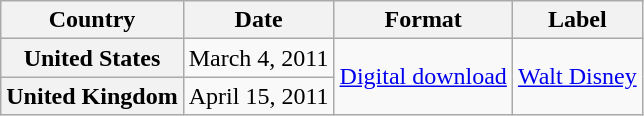<table class="wikitable plainrowheaders">
<tr>
<th scope="col">Country</th>
<th scope="col">Date</th>
<th scope="col">Format</th>
<th scope="col">Label</th>
</tr>
<tr>
<th scope="row">United States</th>
<td>March 4, 2011</td>
<td rowspan="2"><a href='#'>Digital download</a></td>
<td rowspan="2"><a href='#'>Walt Disney</a></td>
</tr>
<tr>
<th scope="row">United Kingdom</th>
<td>April 15, 2011</td>
</tr>
</table>
